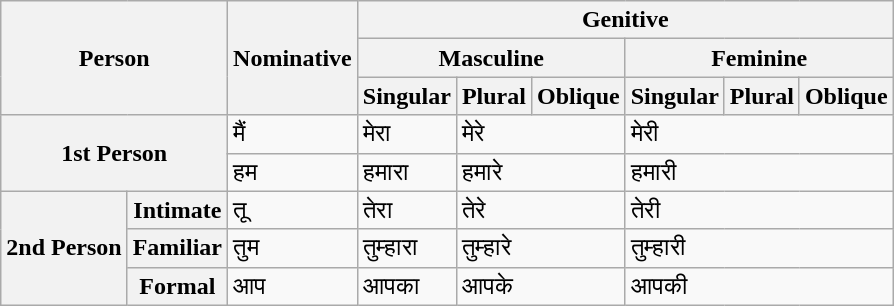<table class="wikitable">
<tr>
<th colspan="2" rowspan="3">Person</th>
<th rowspan="3">Nominative</th>
<th colspan="6">Genitive</th>
</tr>
<tr>
<th colspan="3">Masculine</th>
<th colspan="3">Feminine</th>
</tr>
<tr>
<th>Singular</th>
<th>Plural</th>
<th>Oblique</th>
<th>Singular</th>
<th>Plural</th>
<th>Oblique</th>
</tr>
<tr>
<th colspan="2" rowspan="2">1st Person</th>
<td>मैं<br></td>
<td>मेरा<br></td>
<td colspan="2">मेरे<br></td>
<td colspan="3">मेरी<br></td>
</tr>
<tr>
<td>हम<br></td>
<td>हमारा<br></td>
<td colspan="2">हमारे<br></td>
<td colspan="3">हमारी<br></td>
</tr>
<tr>
<th rowspan="3">2nd Person</th>
<th>Intimate</th>
<td>तू<br></td>
<td>तेरा<br></td>
<td colspan="2">तेरे<br></td>
<td colspan="3">तेरी<br></td>
</tr>
<tr>
<th>Familiar</th>
<td>तुम<br></td>
<td>तुम्हारा<br></td>
<td colspan="2">तुम्हारे<br></td>
<td colspan="3">तुम्हारी<br></td>
</tr>
<tr>
<th>Formal</th>
<td>आप<br></td>
<td>आपका<br></td>
<td colspan="2">आपके<br></td>
<td colspan="3">आपकी<br></td>
</tr>
</table>
